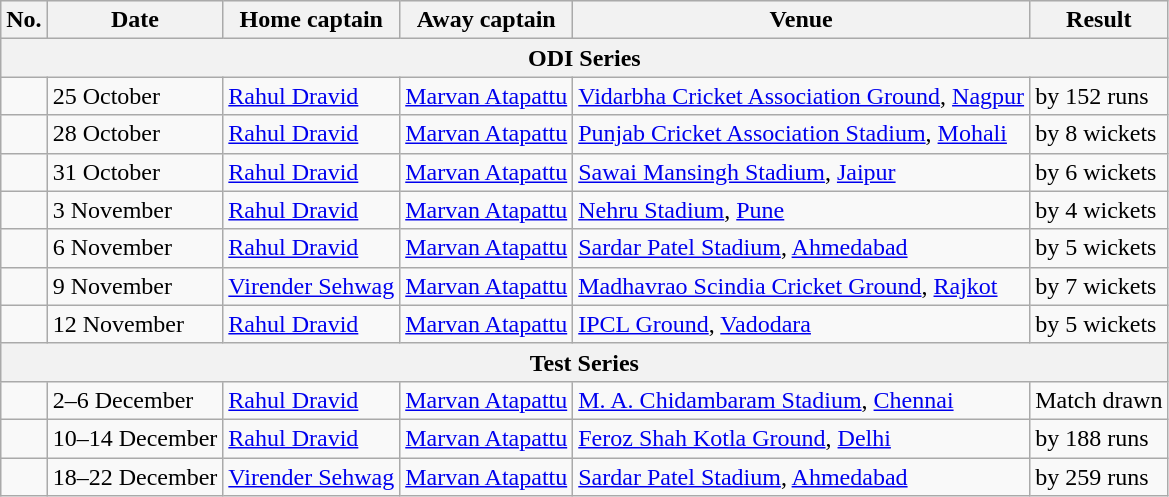<table class="wikitable">
<tr style="background:#efefef;">
<th>No.</th>
<th>Date</th>
<th>Home captain</th>
<th>Away captain</th>
<th>Venue</th>
<th>Result</th>
</tr>
<tr>
<th colspan="6">ODI Series</th>
</tr>
<tr>
<td></td>
<td>25 October</td>
<td><a href='#'>Rahul Dravid</a></td>
<td><a href='#'>Marvan Atapattu</a></td>
<td><a href='#'>Vidarbha Cricket Association Ground</a>, <a href='#'>Nagpur</a></td>
<td> by 152 runs</td>
</tr>
<tr>
<td></td>
<td>28 October</td>
<td><a href='#'>Rahul Dravid</a></td>
<td><a href='#'>Marvan Atapattu</a></td>
<td><a href='#'>Punjab Cricket Association Stadium</a>, <a href='#'>Mohali</a></td>
<td> by 8 wickets</td>
</tr>
<tr>
<td></td>
<td>31 October</td>
<td><a href='#'>Rahul Dravid</a></td>
<td><a href='#'>Marvan Atapattu</a></td>
<td><a href='#'>Sawai Mansingh Stadium</a>, <a href='#'>Jaipur</a></td>
<td> by 6 wickets</td>
</tr>
<tr>
<td></td>
<td>3 November</td>
<td><a href='#'>Rahul Dravid</a></td>
<td><a href='#'>Marvan Atapattu</a></td>
<td><a href='#'>Nehru Stadium</a>, <a href='#'>Pune</a></td>
<td> by 4 wickets</td>
</tr>
<tr>
<td></td>
<td>6 November</td>
<td><a href='#'>Rahul Dravid</a></td>
<td><a href='#'>Marvan Atapattu</a></td>
<td><a href='#'>Sardar Patel Stadium</a>, <a href='#'>Ahmedabad</a></td>
<td> by 5 wickets</td>
</tr>
<tr>
<td></td>
<td>9 November</td>
<td><a href='#'>Virender Sehwag</a></td>
<td><a href='#'>Marvan Atapattu</a></td>
<td><a href='#'>Madhavrao Scindia Cricket Ground</a>, <a href='#'>Rajkot</a></td>
<td> by 7 wickets</td>
</tr>
<tr>
<td></td>
<td>12 November</td>
<td><a href='#'>Rahul Dravid</a></td>
<td><a href='#'>Marvan Atapattu</a></td>
<td><a href='#'>IPCL Ground</a>, <a href='#'>Vadodara</a></td>
<td> by 5 wickets</td>
</tr>
<tr>
<th colspan="6">Test Series</th>
</tr>
<tr>
<td></td>
<td>2–6 December</td>
<td><a href='#'>Rahul Dravid</a></td>
<td><a href='#'>Marvan Atapattu</a></td>
<td><a href='#'>M. A. Chidambaram Stadium</a>, <a href='#'>Chennai</a></td>
<td>Match drawn</td>
</tr>
<tr>
<td></td>
<td>10–14 December</td>
<td><a href='#'>Rahul Dravid</a></td>
<td><a href='#'>Marvan Atapattu</a></td>
<td><a href='#'>Feroz Shah Kotla Ground</a>, <a href='#'>Delhi</a></td>
<td> by 188 runs</td>
</tr>
<tr>
<td></td>
<td>18–22 December</td>
<td><a href='#'>Virender Sehwag</a></td>
<td><a href='#'>Marvan Atapattu</a></td>
<td><a href='#'>Sardar Patel Stadium</a>, <a href='#'>Ahmedabad</a></td>
<td> by 259 runs</td>
</tr>
</table>
